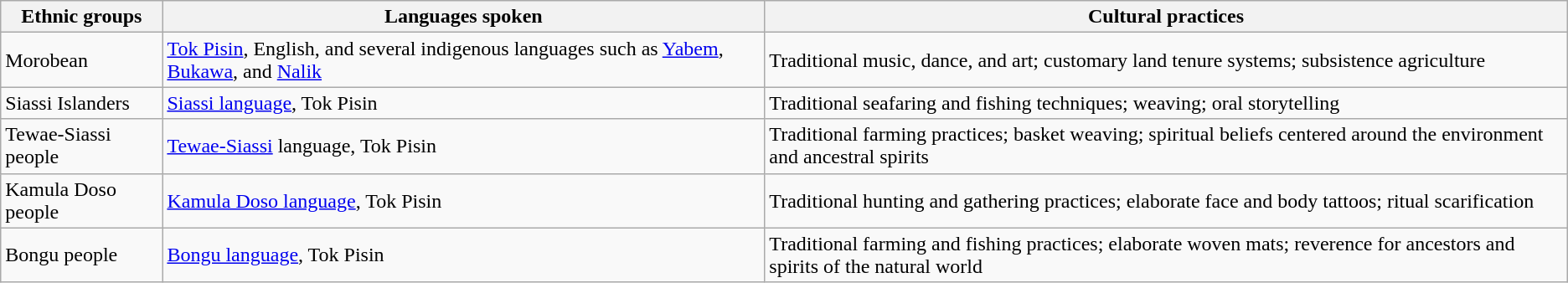<table class="wikitable">
<tr>
<th>Ethnic groups</th>
<th>Languages spoken</th>
<th>Cultural practices</th>
</tr>
<tr>
<td>Morobean</td>
<td><a href='#'>Tok Pisin</a>, English, and several indigenous languages such as <a href='#'>Yabem</a>, <a href='#'>Bukawa</a>, and <a href='#'>Nalik</a></td>
<td>Traditional music, dance, and art; customary land tenure systems; subsistence agriculture</td>
</tr>
<tr>
<td>Siassi Islanders</td>
<td><a href='#'>Siassi language</a>, Tok Pisin</td>
<td>Traditional seafaring and fishing techniques; weaving; oral storytelling</td>
</tr>
<tr>
<td>Tewae-Siassi people</td>
<td><a href='#'>Tewae-Siassi</a> language, Tok Pisin</td>
<td>Traditional farming practices; basket weaving; spiritual beliefs centered around the environment and ancestral spirits</td>
</tr>
<tr>
<td>Kamula Doso people</td>
<td><a href='#'>Kamula Doso language</a>, Tok Pisin</td>
<td>Traditional hunting and gathering practices; elaborate face and body tattoos; ritual scarification</td>
</tr>
<tr>
<td>Bongu people</td>
<td><a href='#'>Bongu language</a>, Tok Pisin</td>
<td>Traditional farming and fishing practices; elaborate woven mats; reverence for ancestors and spirits of the natural world</td>
</tr>
</table>
